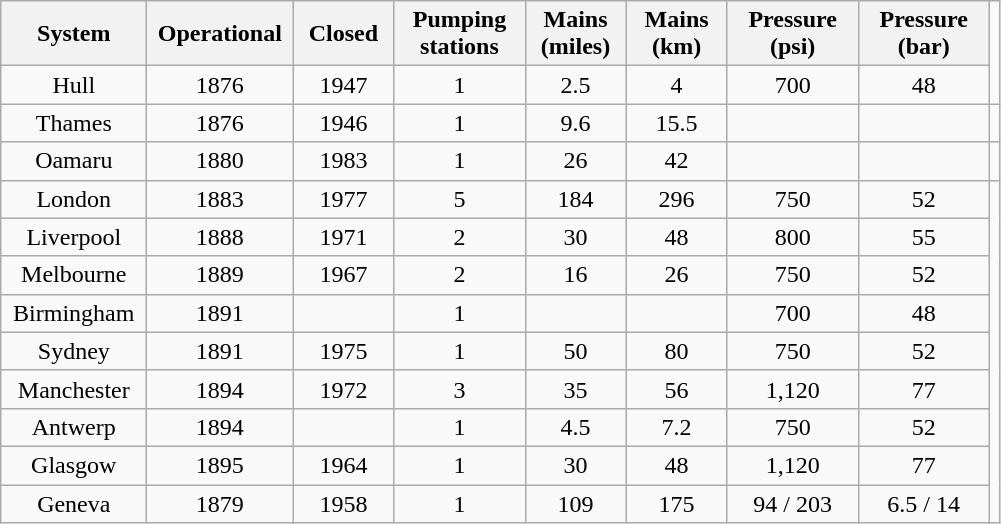<table class="wikitable sortable" style="text-align: center;">
<tr>
<th scope="col"  width="90">System</th>
<th scope="col"  width="90">Operational</th>
<th scope="col"  width="60">Closed</th>
<th scope="col"  width="80">Pumping stations</th>
<th scope="col"  width="60">Mains (miles)</th>
<th scope="col"  width="60">Mains (km)</th>
<th scope="col"  width="80">Pressure (psi)</th>
<th scope="col"  width="80">Pressure (bar)</th>
</tr>
<tr>
<td>Hull</td>
<td>1876</td>
<td>1947</td>
<td>1</td>
<td>2.5</td>
<td>4</td>
<td>700</td>
<td>48</td>
</tr>
<tr>
<td>Thames</td>
<td>1876</td>
<td>1946</td>
<td>1</td>
<td>9.6</td>
<td>15.5</td>
<td></td>
<td></td>
<td></td>
</tr>
<tr>
<td>Oamaru</td>
<td>1880</td>
<td>1983</td>
<td>1</td>
<td>26</td>
<td>42</td>
<td></td>
<td></td>
<td></td>
</tr>
<tr>
<td>London</td>
<td>1883</td>
<td>1977</td>
<td>5</td>
<td>184</td>
<td>296</td>
<td>750</td>
<td>52</td>
</tr>
<tr>
<td>Liverpool</td>
<td>1888</td>
<td>1971</td>
<td>2</td>
<td>30</td>
<td>48</td>
<td>800</td>
<td>55</td>
</tr>
<tr>
<td>Melbourne</td>
<td>1889</td>
<td>1967</td>
<td>2</td>
<td>16</td>
<td>26</td>
<td>750</td>
<td>52</td>
</tr>
<tr>
<td>Birmingham</td>
<td>1891</td>
<td></td>
<td>1</td>
<td></td>
<td></td>
<td>700</td>
<td>48</td>
</tr>
<tr>
<td>Sydney</td>
<td>1891</td>
<td>1975</td>
<td>1</td>
<td>50</td>
<td>80</td>
<td>750</td>
<td>52</td>
</tr>
<tr>
<td>Manchester</td>
<td>1894</td>
<td>1972</td>
<td>3</td>
<td>35</td>
<td>56</td>
<td>1,120</td>
<td>77</td>
</tr>
<tr>
<td>Antwerp</td>
<td>1894</td>
<td></td>
<td>1</td>
<td>4.5</td>
<td>7.2</td>
<td>750</td>
<td>52</td>
</tr>
<tr>
<td>Glasgow</td>
<td>1895</td>
<td>1964</td>
<td>1</td>
<td>30</td>
<td>48</td>
<td>1,120</td>
<td>77</td>
</tr>
<tr>
<td>Geneva</td>
<td>1879</td>
<td>1958</td>
<td>1</td>
<td>109</td>
<td>175</td>
<td>94 / 203</td>
<td>6.5 / 14</td>
</tr>
</table>
